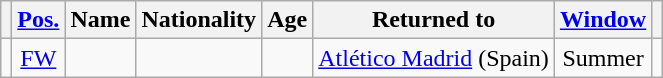<table class="wikitable sortable" style="text-align:center;">
<tr>
<th scope=col></th>
<th scope=col><a href='#'>Pos.</a></th>
<th scope=col>Name</th>
<th scope=col>Nationality</th>
<th scope=col>Age</th>
<th scope=col>Returned to</th>
<th scope=col><a href='#'>Window</a></th>
<th scope=col class=unsortable></th>
</tr>
<tr>
<td></td>
<td><a href='#'>FW</a></td>
<td align=left></td>
<td align=left></td>
<td></td>
<td align=left><a href='#'>Atlético Madrid</a> (Spain)</td>
<td>Summer</td>
<td></td>
</tr>
</table>
